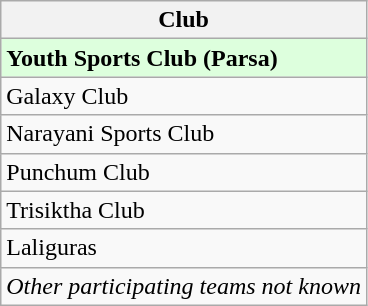<table class="wikitable" border="1">
<tr>
<th>Club</th>
</tr>
<tr bgcolor=#dfd>
<td><strong>Youth Sports Club (Parsa)</strong></td>
</tr>
<tr>
<td>Galaxy Club</td>
</tr>
<tr>
<td>Narayani Sports Club</td>
</tr>
<tr>
<td>Punchum Club</td>
</tr>
<tr>
<td>Trisiktha Club</td>
</tr>
<tr>
<td>Laliguras</td>
</tr>
<tr>
<td><em>Other participating teams not known</em></td>
</tr>
</table>
